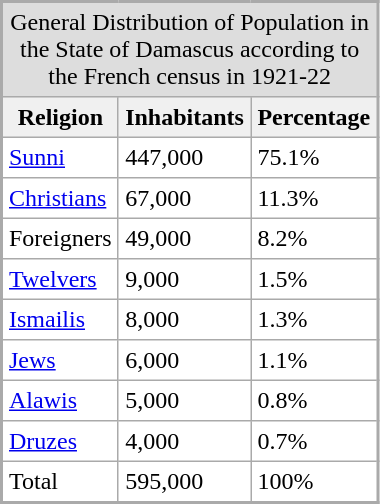<table cellpadding="4" cellspacing="0" width=250 align="center" rules="all" style="margin: 1em; background: #ffffff; border: 2px solid #aaa; font-size: 100%;">
<tr bgcolor=#DDDDDD>
<td colspan=8 align="center">General Distribution of Population in the State of Damascus according to the French census in 1921-22</td>
</tr>
<tr bgcolor=#f0f0f0 align="center">
<th>Religion</th>
<th>Inhabitants</th>
<th>Percentage</th>
</tr>
<tr>
<td><a href='#'>Sunni</a></td>
<td>447,000</td>
<td>75.1%</td>
</tr>
<tr>
<td><a href='#'>Christians</a></td>
<td>67,000</td>
<td>11.3%</td>
</tr>
<tr>
<td>Foreigners</td>
<td>49,000</td>
<td>8.2%</td>
</tr>
<tr>
<td><a href='#'>Twelvers</a></td>
<td>9,000</td>
<td>1.5%</td>
</tr>
<tr>
<td><a href='#'>Ismailis</a></td>
<td>8,000</td>
<td>1.3%</td>
</tr>
<tr>
<td><a href='#'>Jews</a></td>
<td>6,000</td>
<td>1.1%</td>
</tr>
<tr>
<td><a href='#'>Alawis</a></td>
<td>5,000</td>
<td>0.8%</td>
</tr>
<tr>
<td><a href='#'>Druzes</a></td>
<td>4,000</td>
<td>0.7%</td>
</tr>
<tr>
<td>Total</td>
<td>595,000</td>
<td>100%</td>
</tr>
</table>
